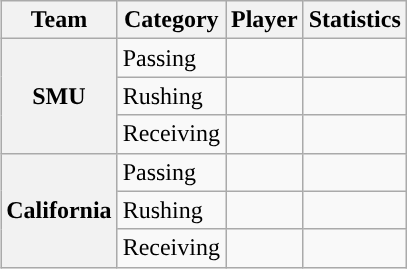<table class="wikitable" style="float:right">
<tr>
<th>Team</th>
<th>Category</th>
<th>Player</th>
<th>Statistics</th>
</tr>
<tr>
<th rowspan=3>SMU</th>
<td>Passing</td>
<td></td>
<td></td>
</tr>
<tr>
<td>Rushing</td>
<td></td>
<td></td>
</tr>
<tr>
<td>Receiving</td>
<td></td>
<td></td>
</tr>
<tr>
<th rowspan=3>California</th>
<td>Passing</td>
<td></td>
<td></td>
</tr>
<tr>
<td>Rushing</td>
<td></td>
<td></td>
</tr>
<tr>
<td>Receiving</td>
<td></td>
<td></td>
</tr>
</table>
